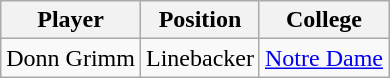<table class="wikitable">
<tr>
<th>Player</th>
<th>Position</th>
<th>College</th>
</tr>
<tr>
<td>Donn Grimm</td>
<td>Linebacker</td>
<td><a href='#'>Notre Dame</a></td>
</tr>
</table>
